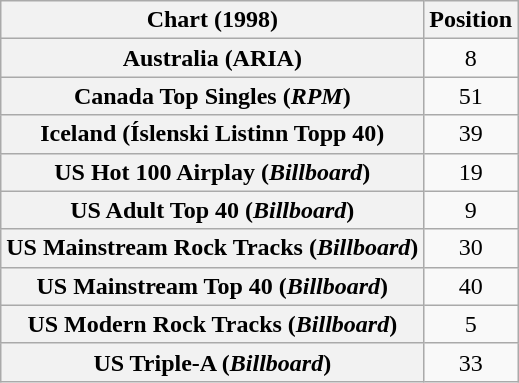<table class="wikitable sortable plainrowheaders" style="text-align:center">
<tr>
<th scope="col">Chart (1998)</th>
<th scope="col">Position</th>
</tr>
<tr>
<th scope="row">Australia (ARIA)<br></th>
<td>8</td>
</tr>
<tr>
<th scope="row">Canada Top Singles (<em>RPM</em>)</th>
<td>51</td>
</tr>
<tr>
<th scope="row">Iceland (Íslenski Listinn Topp 40)</th>
<td>39</td>
</tr>
<tr>
<th scope="row">US Hot 100 Airplay (<em>Billboard</em>)</th>
<td>19</td>
</tr>
<tr>
<th scope="row">US Adult Top 40 (<em>Billboard</em>)</th>
<td>9</td>
</tr>
<tr>
<th scope="row">US Mainstream Rock Tracks (<em>Billboard</em>)</th>
<td>30</td>
</tr>
<tr>
<th scope="row">US Mainstream Top 40 (<em>Billboard</em>)</th>
<td>40</td>
</tr>
<tr>
<th scope="row">US Modern Rock Tracks (<em>Billboard</em>)</th>
<td>5</td>
</tr>
<tr>
<th scope="row">US Triple-A (<em>Billboard</em>)</th>
<td>33</td>
</tr>
</table>
